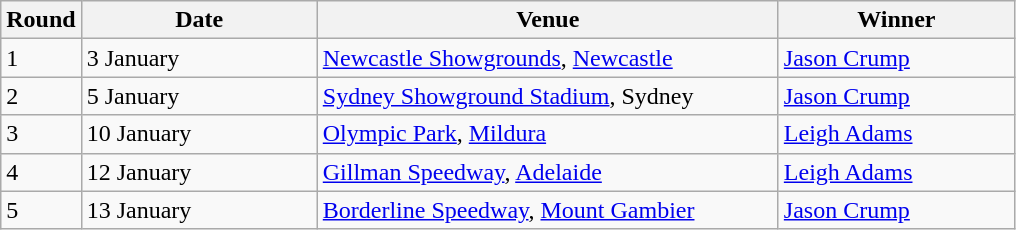<table class="wikitable" style="font-size: 100%">
<tr>
<th width=30>Round</th>
<th width=150>Date</th>
<th width=300>Venue</th>
<th width=150>Winner</th>
</tr>
<tr>
<td>1</td>
<td>3 January</td>
<td><a href='#'>Newcastle Showgrounds</a>, <a href='#'>Newcastle</a></td>
<td><a href='#'>Jason Crump</a></td>
</tr>
<tr>
<td>2</td>
<td>5 January</td>
<td><a href='#'>Sydney Showground Stadium</a>, Sydney</td>
<td><a href='#'>Jason Crump</a></td>
</tr>
<tr>
<td>3</td>
<td>10 January</td>
<td><a href='#'>Olympic Park</a>, <a href='#'>Mildura</a></td>
<td><a href='#'>Leigh Adams</a></td>
</tr>
<tr>
<td>4</td>
<td>12 January</td>
<td><a href='#'>Gillman Speedway</a>, <a href='#'>Adelaide</a></td>
<td><a href='#'>Leigh Adams</a></td>
</tr>
<tr>
<td>5</td>
<td>13 January</td>
<td><a href='#'>Borderline Speedway</a>, <a href='#'>Mount Gambier</a></td>
<td><a href='#'>Jason Crump</a></td>
</tr>
</table>
